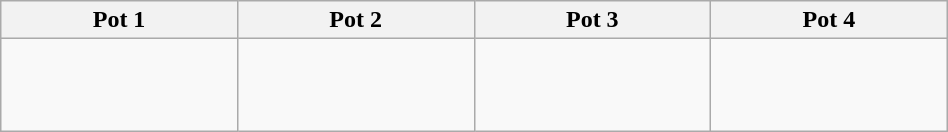<table class="wikitable" width=50%>
<tr>
<th style="width: 25%;">Pot 1</th>
<th style="width: 25%;">Pot 2</th>
<th style="width: 25%;">Pot 3</th>
<th style="width: 25%;">Pot 4</th>
</tr>
<tr>
<td><br><br><br></td>
<td><br><br><br></td>
<td><br><br><br></td>
<td><br><br><br></td>
</tr>
</table>
